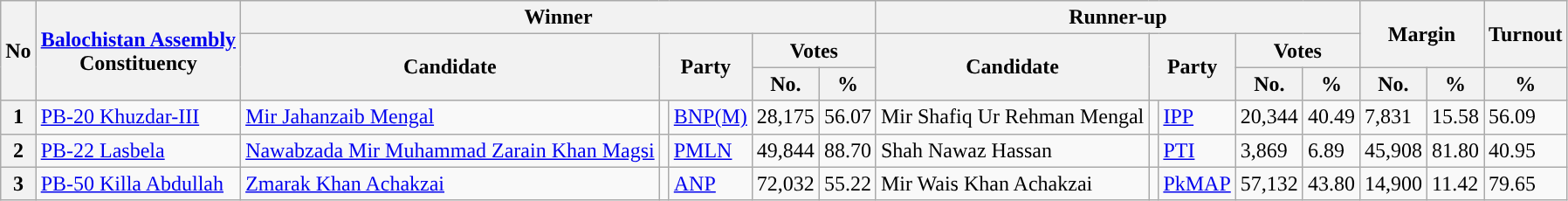<table class="wikitable sortable">
<tr>
<th rowspan="3">No</th>
<th rowspan="3"><a href='#'>Balochistan Assembly</a><br>Constituency</th>
<th colspan="5">Winner</th>
<th colspan="5">Runner-up</th>
<th colspan="2" rowspan="2">Margin</th>
<th rowspan="2">Turnout</th>
</tr>
<tr>
<th rowspan="2">Candidate</th>
<th colspan="2" rowspan="2">Party</th>
<th colspan="2">Votes</th>
<th rowspan="2">Candidate</th>
<th colspan="2" rowspan="2">Party</th>
<th colspan="2">Votes</th>
</tr>
<tr>
<th>No.</th>
<th>%</th>
<th>No.</th>
<th>%</th>
<th>No.</th>
<th>%</th>
<th>%</th>
</tr>
<tr>
<th>1</th>
<td><a href='#'>PB-20 Khuzdar-III</a></td>
<td><a href='#'>Mir Jahanzaib Mengal</a></td>
<td></td>
<td><a href='#'>BNP(M)</a></td>
<td>28,175</td>
<td>56.07</td>
<td>Mir Shafiq Ur Rehman Mengal</td>
<td></td>
<td><a href='#'>IPP</a></td>
<td>20,344</td>
<td>40.49</td>
<td>7,831</td>
<td>15.58</td>
<td>56.09</td>
</tr>
<tr>
<th>2</th>
<td><a href='#'>PB-22 Lasbela</a></td>
<td><a href='#'>Nawabzada Mir Muhammad Zarain Khan Magsi</a></td>
<td></td>
<td><a href='#'>PMLN</a></td>
<td>49,844</td>
<td>88.70</td>
<td>Shah Nawaz Hassan</td>
<td></td>
<td><a href='#'>PTI</a></td>
<td>3,869</td>
<td>6.89</td>
<td>45,908</td>
<td>81.80</td>
<td>40.95</td>
</tr>
<tr>
<th>3</th>
<td><a href='#'>PB-50 Killa Abdullah</a></td>
<td><a href='#'>Zmarak Khan Achakzai</a></td>
<td></td>
<td><a href='#'>ANP</a></td>
<td>72,032</td>
<td>55.22</td>
<td>Mir Wais Khan Achakzai</td>
<td></td>
<td><a href='#'>PkMAP</a></td>
<td>57,132</td>
<td>43.80</td>
<td>14,900</td>
<td>11.42</td>
<td>79.65</td>
</tr>
</table>
